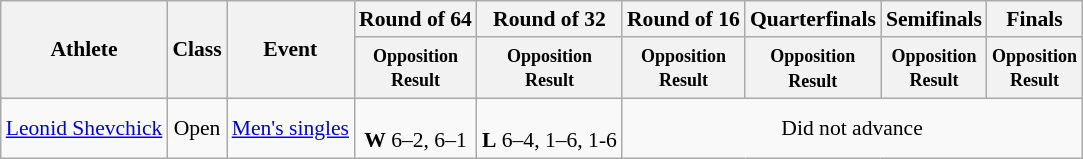<table class=wikitable style="font-size:90%">
<tr>
<th rowspan="2">Athlete</th>
<th rowspan="2">Class</th>
<th rowspan="2">Event</th>
<th>Round of 64</th>
<th>Round of 32</th>
<th>Round of 16</th>
<th>Quarterfinals</th>
<th>Semifinals</th>
<th>Finals</th>
</tr>
<tr>
<th style="line-height:1em"><small>Opposition<br>Result</small></th>
<th style="line-height:1em"><small>Opposition<br>Result</small></th>
<th style="line-height:1em"><small>Opposition<br>Result</small></th>
<th style=”line-height:1em”><small>Opposition<br>Result</small></th>
<th style="line-height:1em"><small>Opposition<br>Result</small></th>
<th style="line-height:1em"><small>Opposition<br>Result</small></th>
</tr>
<tr>
<td><a href='#'>Leonid Shevchick</a></td>
<td style="text-align:center;">Open</td>
<td><a href='#'>Men's singles</a></td>
<td style="text-align:center;"><br><strong>W</strong> 6–2, 6–1</td>
<td style="text-align:center;"><br><strong>L</strong> 6–4, 1–6, 1-6</td>
<td style="text-align:center;" colspan="4">Did not advance</td>
</tr>
</table>
